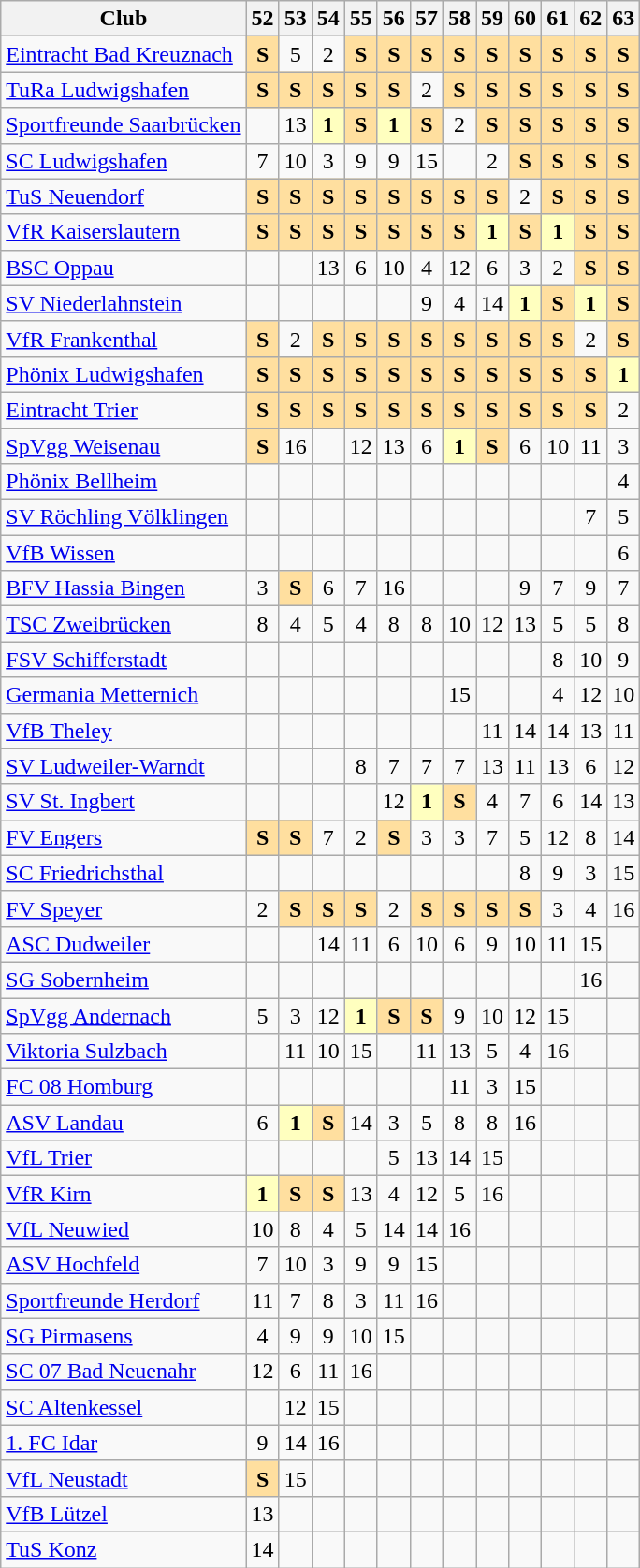<table class="wikitable">
<tr>
<th>Club</th>
<th>52</th>
<th>53</th>
<th>54</th>
<th>55</th>
<th>56</th>
<th>57</th>
<th>58</th>
<th>59</th>
<th>60</th>
<th>61</th>
<th>62</th>
<th>63</th>
</tr>
<tr align="center">
<td align="left"><a href='#'>Eintracht Bad Kreuznach</a></td>
<td style="background:#ffdf9f;"><strong>S</strong></td>
<td>5</td>
<td>2</td>
<td style="background:#ffdf9f;"><strong>S</strong></td>
<td style="background:#ffdf9f;"><strong>S</strong></td>
<td style="background:#ffdf9f;"><strong>S</strong></td>
<td style="background:#ffdf9f;"><strong>S</strong></td>
<td style="background:#ffdf9f;"><strong>S</strong></td>
<td style="background:#ffdf9f;"><strong>S</strong></td>
<td style="background:#ffdf9f;"><strong>S</strong></td>
<td style="background:#ffdf9f;"><strong>S</strong></td>
<td style="background:#ffdf9f;"><strong>S</strong></td>
</tr>
<tr align="center">
<td align="left"><a href='#'>TuRa Ludwigshafen</a></td>
<td style="background:#ffdf9f;"><strong>S</strong></td>
<td style="background:#ffdf9f;"><strong>S</strong></td>
<td style="background:#ffdf9f;"><strong>S</strong></td>
<td style="background:#ffdf9f;"><strong>S</strong></td>
<td style="background:#ffdf9f;"><strong>S</strong></td>
<td>2</td>
<td style="background:#ffdf9f;"><strong>S</strong></td>
<td style="background:#ffdf9f;"><strong>S</strong></td>
<td style="background:#ffdf9f;"><strong>S</strong></td>
<td style="background:#ffdf9f;"><strong>S</strong></td>
<td style="background:#ffdf9f;"><strong>S</strong></td>
<td style="background:#ffdf9f;"><strong>S</strong></td>
</tr>
<tr align="center">
<td align="left"><a href='#'>Sportfreunde Saarbrücken</a></td>
<td></td>
<td>13</td>
<td bgcolor="#ffffbf"><strong>1</strong></td>
<td style="background:#ffdf9f;"><strong>S</strong></td>
<td bgcolor="#ffffbf"><strong>1</strong></td>
<td style="background:#ffdf9f;"><strong>S</strong></td>
<td>2</td>
<td style="background:#ffdf9f;"><strong>S</strong></td>
<td style="background:#ffdf9f;"><strong>S</strong></td>
<td style="background:#ffdf9f;"><strong>S</strong></td>
<td style="background:#ffdf9f;"><strong>S</strong></td>
<td style="background:#ffdf9f;"><strong>S</strong></td>
</tr>
<tr align="center">
<td align="left"><a href='#'>SC Ludwigshafen</a></td>
<td>7</td>
<td>10</td>
<td>3</td>
<td>9</td>
<td>9</td>
<td>15</td>
<td></td>
<td>2</td>
<td style="background:#ffdf9f;"><strong>S</strong></td>
<td style="background:#ffdf9f;"><strong>S</strong></td>
<td style="background:#ffdf9f;"><strong>S</strong></td>
<td style="background:#ffdf9f;"><strong>S</strong></td>
</tr>
<tr align="center">
<td align="left"><a href='#'>TuS Neuendorf</a></td>
<td style="background:#ffdf9f;"><strong>S</strong></td>
<td style="background:#ffdf9f;"><strong>S</strong></td>
<td style="background:#ffdf9f;"><strong>S</strong></td>
<td style="background:#ffdf9f;"><strong>S</strong></td>
<td style="background:#ffdf9f;"><strong>S</strong></td>
<td style="background:#ffdf9f;"><strong>S</strong></td>
<td style="background:#ffdf9f;"><strong>S</strong></td>
<td style="background:#ffdf9f;"><strong>S</strong></td>
<td>2</td>
<td style="background:#ffdf9f;"><strong>S</strong></td>
<td style="background:#ffdf9f;"><strong>S</strong></td>
<td style="background:#ffdf9f;"><strong>S</strong></td>
</tr>
<tr align="center">
<td align="left"><a href='#'>VfR Kaiserslautern</a></td>
<td style="background:#ffdf9f;"><strong>S</strong></td>
<td style="background:#ffdf9f;"><strong>S</strong></td>
<td style="background:#ffdf9f;"><strong>S</strong></td>
<td style="background:#ffdf9f;"><strong>S</strong></td>
<td style="background:#ffdf9f;"><strong>S</strong></td>
<td style="background:#ffdf9f;"><strong>S</strong></td>
<td style="background:#ffdf9f;"><strong>S</strong></td>
<td bgcolor="#ffffbf"><strong>1</strong></td>
<td style="background:#ffdf9f;"><strong>S</strong></td>
<td bgcolor="#ffffbf"><strong>1</strong></td>
<td style="background:#ffdf9f;"><strong>S</strong></td>
<td style="background:#ffdf9f;"><strong>S</strong></td>
</tr>
<tr align="center">
<td align="left"><a href='#'>BSC Oppau</a></td>
<td></td>
<td></td>
<td>13</td>
<td>6</td>
<td>10</td>
<td>4</td>
<td>12</td>
<td>6</td>
<td>3</td>
<td>2</td>
<td style="background:#ffdf9f;"><strong>S</strong></td>
<td style="background:#ffdf9f;"><strong>S</strong></td>
</tr>
<tr align="center">
<td align="left"><a href='#'>SV Niederlahnstein</a></td>
<td></td>
<td></td>
<td></td>
<td></td>
<td></td>
<td>9</td>
<td>4</td>
<td>14</td>
<td bgcolor="#ffffbf"><strong>1</strong></td>
<td style="background:#ffdf9f;"><strong>S</strong></td>
<td bgcolor="#ffffbf"><strong>1</strong></td>
<td style="background:#ffdf9f;"><strong>S</strong></td>
</tr>
<tr align="center">
<td align="left"><a href='#'>VfR Frankenthal</a></td>
<td style="background:#ffdf9f;"><strong>S</strong></td>
<td>2</td>
<td style="background:#ffdf9f;"><strong>S</strong></td>
<td style="background:#ffdf9f;"><strong>S</strong></td>
<td style="background:#ffdf9f;"><strong>S</strong></td>
<td style="background:#ffdf9f;"><strong>S</strong></td>
<td style="background:#ffdf9f;"><strong>S</strong></td>
<td style="background:#ffdf9f;"><strong>S</strong></td>
<td style="background:#ffdf9f;"><strong>S</strong></td>
<td style="background:#ffdf9f;"><strong>S</strong></td>
<td>2</td>
<td style="background:#ffdf9f;"><strong>S</strong></td>
</tr>
<tr align="center">
<td align="left"><a href='#'>Phönix Ludwigshafen</a></td>
<td style="background:#ffdf9f;"><strong>S</strong></td>
<td style="background:#ffdf9f;"><strong>S</strong></td>
<td style="background:#ffdf9f;"><strong>S</strong></td>
<td style="background:#ffdf9f;"><strong>S</strong></td>
<td style="background:#ffdf9f;"><strong>S</strong></td>
<td style="background:#ffdf9f;"><strong>S</strong></td>
<td style="background:#ffdf9f;"><strong>S</strong></td>
<td style="background:#ffdf9f;"><strong>S</strong></td>
<td style="background:#ffdf9f;"><strong>S</strong></td>
<td style="background:#ffdf9f;"><strong>S</strong></td>
<td style="background:#ffdf9f;"><strong>S</strong></td>
<td bgcolor="#ffffbf"><strong>1</strong></td>
</tr>
<tr align="center">
<td align="left"><a href='#'>Eintracht Trier</a></td>
<td style="background:#ffdf9f;"><strong>S</strong></td>
<td style="background:#ffdf9f;"><strong>S</strong></td>
<td style="background:#ffdf9f;"><strong>S</strong></td>
<td style="background:#ffdf9f;"><strong>S</strong></td>
<td style="background:#ffdf9f;"><strong>S</strong></td>
<td style="background:#ffdf9f;"><strong>S</strong></td>
<td style="background:#ffdf9f;"><strong>S</strong></td>
<td style="background:#ffdf9f;"><strong>S</strong></td>
<td style="background:#ffdf9f;"><strong>S</strong></td>
<td style="background:#ffdf9f;"><strong>S</strong></td>
<td style="background:#ffdf9f;"><strong>S</strong></td>
<td>2</td>
</tr>
<tr align="center">
<td align="left"><a href='#'>SpVgg Weisenau</a></td>
<td style="background:#ffdf9f;"><strong>S</strong></td>
<td>16</td>
<td></td>
<td>12</td>
<td>13</td>
<td>6</td>
<td bgcolor="#ffffbf"><strong>1</strong></td>
<td style="background:#ffdf9f;"><strong>S</strong></td>
<td>6</td>
<td>10</td>
<td>11</td>
<td>3</td>
</tr>
<tr align="center">
<td align="left"><a href='#'>Phönix Bellheim</a></td>
<td></td>
<td></td>
<td></td>
<td></td>
<td></td>
<td></td>
<td></td>
<td></td>
<td></td>
<td></td>
<td></td>
<td>4</td>
</tr>
<tr align="center">
<td align="left"><a href='#'>SV Röchling Völklingen</a></td>
<td></td>
<td></td>
<td></td>
<td></td>
<td></td>
<td></td>
<td></td>
<td></td>
<td></td>
<td></td>
<td>7</td>
<td>5</td>
</tr>
<tr align="center">
<td align="left"><a href='#'>VfB Wissen</a></td>
<td></td>
<td></td>
<td></td>
<td></td>
<td></td>
<td></td>
<td></td>
<td></td>
<td></td>
<td></td>
<td></td>
<td>6</td>
</tr>
<tr align="center">
<td align="left"><a href='#'>BFV Hassia Bingen</a></td>
<td>3</td>
<td style="background:#ffdf9f;"><strong>S</strong></td>
<td>6</td>
<td>7</td>
<td>16</td>
<td></td>
<td></td>
<td></td>
<td>9</td>
<td>7</td>
<td>9</td>
<td>7</td>
</tr>
<tr align="center">
<td align="left"><a href='#'>TSC Zweibrücken</a></td>
<td>8</td>
<td>4</td>
<td>5</td>
<td>4</td>
<td>8</td>
<td>8</td>
<td>10</td>
<td>12</td>
<td>13</td>
<td>5</td>
<td>5</td>
<td>8</td>
</tr>
<tr align="center">
<td align="left"><a href='#'>FSV Schifferstadt</a></td>
<td></td>
<td></td>
<td></td>
<td></td>
<td></td>
<td></td>
<td></td>
<td></td>
<td></td>
<td>8</td>
<td>10</td>
<td>9</td>
</tr>
<tr align="center">
<td align="left"><a href='#'>Germania Metternich</a></td>
<td></td>
<td></td>
<td></td>
<td></td>
<td></td>
<td></td>
<td>15</td>
<td></td>
<td></td>
<td>4</td>
<td>12</td>
<td>10</td>
</tr>
<tr align="center">
<td align="left"><a href='#'>VfB Theley</a></td>
<td></td>
<td></td>
<td></td>
<td></td>
<td></td>
<td></td>
<td></td>
<td>11</td>
<td>14</td>
<td>14</td>
<td>13</td>
<td>11</td>
</tr>
<tr align="center">
<td align="left"><a href='#'>SV Ludweiler-Warndt</a></td>
<td></td>
<td></td>
<td></td>
<td>8</td>
<td>7</td>
<td>7</td>
<td>7</td>
<td>13</td>
<td>11</td>
<td>13</td>
<td>6</td>
<td>12</td>
</tr>
<tr align="center">
<td align="left"><a href='#'>SV St. Ingbert</a></td>
<td></td>
<td></td>
<td></td>
<td></td>
<td>12</td>
<td bgcolor="#ffffbf"><strong>1</strong></td>
<td style="background:#ffdf9f;"><strong>S</strong></td>
<td>4</td>
<td>7</td>
<td>6</td>
<td>14</td>
<td>13</td>
</tr>
<tr align="center">
<td align="left"><a href='#'>FV Engers</a></td>
<td style="background:#ffdf9f;"><strong>S</strong></td>
<td style="background:#ffdf9f;"><strong>S</strong></td>
<td>7</td>
<td>2</td>
<td style="background:#ffdf9f;"><strong>S</strong></td>
<td>3</td>
<td>3</td>
<td>7</td>
<td>5</td>
<td>12</td>
<td>8</td>
<td>14</td>
</tr>
<tr align="center">
<td align="left"><a href='#'>SC Friedrichsthal</a></td>
<td></td>
<td></td>
<td></td>
<td></td>
<td></td>
<td></td>
<td></td>
<td></td>
<td>8</td>
<td>9</td>
<td>3</td>
<td>15</td>
</tr>
<tr align="center">
<td align="left"><a href='#'>FV Speyer</a></td>
<td>2</td>
<td style="background:#ffdf9f;"><strong>S</strong></td>
<td style="background:#ffdf9f;"><strong>S</strong></td>
<td style="background:#ffdf9f;"><strong>S</strong></td>
<td>2</td>
<td style="background:#ffdf9f;"><strong>S</strong></td>
<td style="background:#ffdf9f;"><strong>S</strong></td>
<td style="background:#ffdf9f;"><strong>S</strong></td>
<td style="background:#ffdf9f;"><strong>S</strong></td>
<td>3</td>
<td>4</td>
<td>16</td>
</tr>
<tr align="center">
<td align="left"><a href='#'>ASC Dudweiler</a></td>
<td></td>
<td></td>
<td>14</td>
<td>11</td>
<td>6</td>
<td>10</td>
<td>6</td>
<td>9</td>
<td>10</td>
<td>11</td>
<td>15</td>
<td></td>
</tr>
<tr align="center">
<td align="left"><a href='#'>SG Sobernheim</a></td>
<td></td>
<td></td>
<td></td>
<td></td>
<td></td>
<td></td>
<td></td>
<td></td>
<td></td>
<td></td>
<td>16</td>
<td></td>
</tr>
<tr align="center">
<td align="left"><a href='#'>SpVgg Andernach</a></td>
<td>5</td>
<td>3</td>
<td>12</td>
<td bgcolor="#ffffbf"><strong>1</strong></td>
<td style="background:#ffdf9f;"><strong>S</strong></td>
<td style="background:#ffdf9f;"><strong>S</strong></td>
<td>9</td>
<td>10</td>
<td>12</td>
<td>15</td>
<td></td>
<td></td>
</tr>
<tr align="center">
<td align="left"><a href='#'>Viktoria Sulzbach</a></td>
<td></td>
<td>11</td>
<td>10</td>
<td>15</td>
<td></td>
<td>11</td>
<td>13</td>
<td>5</td>
<td>4</td>
<td>16</td>
<td></td>
<td></td>
</tr>
<tr align="center">
<td align="left"><a href='#'>FC 08 Homburg</a></td>
<td></td>
<td></td>
<td></td>
<td></td>
<td></td>
<td></td>
<td>11</td>
<td>3</td>
<td>15</td>
<td></td>
<td></td>
<td></td>
</tr>
<tr align="center">
<td align="left"><a href='#'>ASV Landau</a></td>
<td>6</td>
<td bgcolor="#ffffbf"><strong>1</strong></td>
<td style="background:#ffdf9f;"><strong>S</strong></td>
<td>14</td>
<td>3</td>
<td>5</td>
<td>8</td>
<td>8</td>
<td>16</td>
<td></td>
<td></td>
<td></td>
</tr>
<tr align="center">
<td align="left"><a href='#'>VfL Trier</a></td>
<td></td>
<td></td>
<td></td>
<td></td>
<td>5</td>
<td>13</td>
<td>14</td>
<td>15</td>
<td></td>
<td></td>
<td></td>
<td></td>
</tr>
<tr align="center">
<td align="left"><a href='#'>VfR Kirn</a></td>
<td bgcolor="#ffffbf"><strong>1</strong></td>
<td style="background:#ffdf9f;"><strong>S</strong></td>
<td style="background:#ffdf9f;"><strong>S</strong></td>
<td>13</td>
<td>4</td>
<td>12</td>
<td>5</td>
<td>16</td>
<td></td>
<td></td>
<td></td>
<td></td>
</tr>
<tr align="center">
<td align="left"><a href='#'>VfL Neuwied</a></td>
<td>10</td>
<td>8</td>
<td>4</td>
<td>5</td>
<td>14</td>
<td>14</td>
<td>16</td>
<td></td>
<td></td>
<td></td>
<td></td>
<td></td>
</tr>
<tr align="center">
<td align="left"><a href='#'>ASV Hochfeld</a></td>
<td>7</td>
<td>10</td>
<td>3</td>
<td>9</td>
<td>9</td>
<td>15</td>
<td></td>
<td></td>
<td></td>
<td></td>
<td></td>
<td></td>
</tr>
<tr align="center">
<td align="left"><a href='#'>Sportfreunde Herdorf</a></td>
<td>11</td>
<td>7</td>
<td>8</td>
<td>3</td>
<td>11</td>
<td>16</td>
<td></td>
<td></td>
<td></td>
<td></td>
<td></td>
<td></td>
</tr>
<tr align="center">
<td align="left"><a href='#'>SG Pirmasens</a></td>
<td>4</td>
<td>9</td>
<td>9</td>
<td>10</td>
<td>15</td>
<td></td>
<td></td>
<td></td>
<td></td>
<td></td>
<td></td>
<td></td>
</tr>
<tr align="center">
<td align="left"><a href='#'>SC 07 Bad Neuenahr</a></td>
<td>12</td>
<td>6</td>
<td>11</td>
<td>16</td>
<td></td>
<td></td>
<td></td>
<td></td>
<td></td>
<td></td>
<td></td>
<td></td>
</tr>
<tr align="center">
<td align="left"><a href='#'>SC Altenkessel</a></td>
<td></td>
<td>12</td>
<td>15</td>
<td></td>
<td></td>
<td></td>
<td></td>
<td></td>
<td></td>
<td></td>
<td></td>
<td></td>
</tr>
<tr align="center">
<td align="left"><a href='#'>1. FC Idar</a></td>
<td>9</td>
<td>14</td>
<td>16</td>
<td></td>
<td></td>
<td></td>
<td></td>
<td></td>
<td></td>
<td></td>
<td></td>
<td></td>
</tr>
<tr align="center">
<td align="left"><a href='#'>VfL Neustadt</a></td>
<td style="background:#ffdf9f;"><strong>S</strong></td>
<td>15</td>
<td></td>
<td></td>
<td></td>
<td></td>
<td></td>
<td></td>
<td></td>
<td></td>
<td></td>
<td></td>
</tr>
<tr align="center">
<td align="left"><a href='#'>VfB Lützel</a></td>
<td>13</td>
<td></td>
<td></td>
<td></td>
<td></td>
<td></td>
<td></td>
<td></td>
<td></td>
<td></td>
<td></td>
<td></td>
</tr>
<tr align="center">
<td align="left"><a href='#'>TuS Konz</a></td>
<td>14</td>
<td></td>
<td></td>
<td></td>
<td></td>
<td></td>
<td></td>
<td></td>
<td></td>
<td></td>
<td></td>
<td></td>
</tr>
</table>
